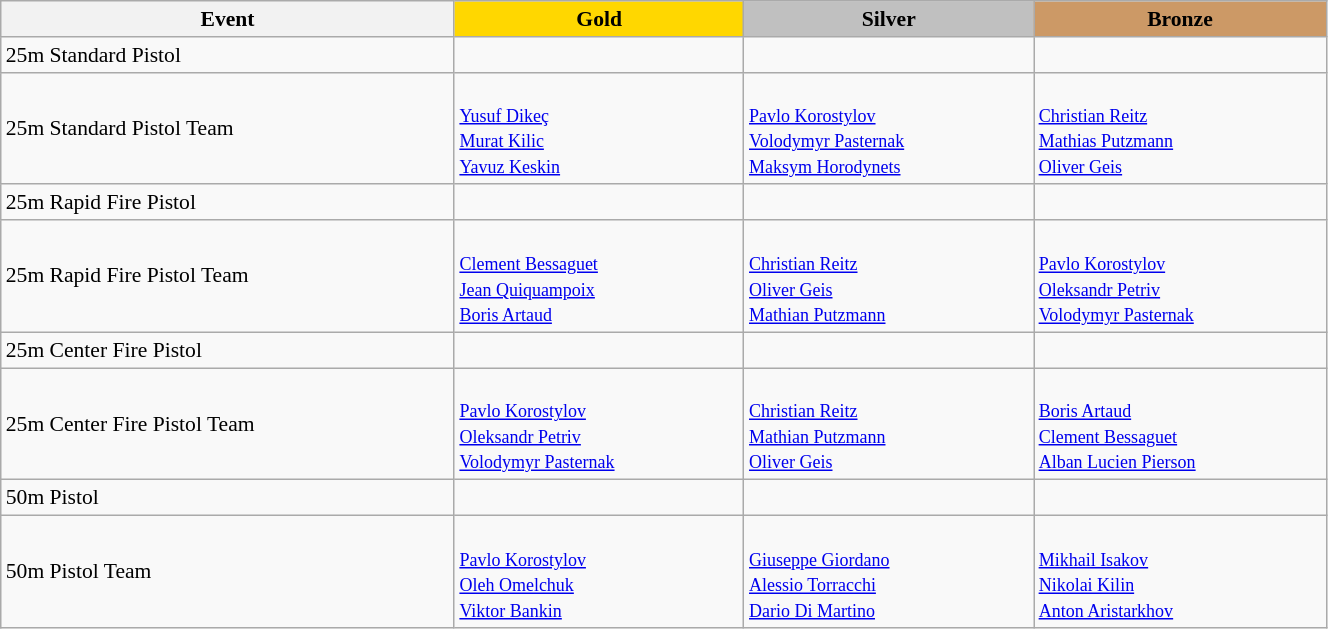<table class="wikitable" width=70% style="font-size:90%; text-align:left;">
<tr align=center>
<th>Event</th>
<td bgcolor=gold><strong>Gold</strong></td>
<td bgcolor=silver><strong>Silver</strong></td>
<td bgcolor=cc9966><strong>Bronze</strong></td>
</tr>
<tr>
<td>25m Standard Pistol</td>
<td></td>
<td></td>
<td></td>
</tr>
<tr>
<td>25m Standard Pistol Team</td>
<td><br><small><a href='#'>Yusuf Dikeç</a><br><a href='#'>Murat Kilic</a><br><a href='#'>Yavuz Keskin</a></small></td>
<td><br><small><a href='#'>Pavlo Korostylov</a><br><a href='#'>Volodymyr Pasternak</a><br><a href='#'>Maksym Horodynets</a></small></td>
<td><br><small><a href='#'>Christian Reitz</a><br><a href='#'>Mathias Putzmann</a><br><a href='#'>Oliver Geis</a></small></td>
</tr>
<tr>
<td>25m Rapid Fire Pistol</td>
<td></td>
<td></td>
<td></td>
</tr>
<tr>
<td>25m Rapid Fire Pistol Team</td>
<td><br><small><a href='#'>Clement Bessaguet</a><br><a href='#'>Jean Quiquampoix</a><br><a href='#'>Boris Artaud</a></small></td>
<td><br><small><a href='#'>Christian Reitz</a><br><a href='#'>Oliver Geis</a><br><a href='#'>Mathian Putzmann</a></small></td>
<td><br><small><a href='#'>Pavlo Korostylov</a><br><a href='#'>Oleksandr Petriv</a><br><a href='#'>Volodymyr Pasternak</a></small></td>
</tr>
<tr>
<td>25m Center Fire Pistol</td>
<td></td>
<td></td>
<td></td>
</tr>
<tr>
<td>25m Center Fire Pistol Team</td>
<td><br><small><a href='#'>Pavlo Korostylov</a><br><a href='#'>Oleksandr Petriv</a><br><a href='#'>Volodymyr Pasternak</a></small></td>
<td><br><small><a href='#'>Christian Reitz</a><br><a href='#'>Mathian Putzmann</a><br><a href='#'>Oliver Geis</a></small></td>
<td><br><small><a href='#'>Boris Artaud</a><br><a href='#'>Clement Bessaguet</a><br><a href='#'>Alban Lucien Pierson</a></small></td>
</tr>
<tr>
<td>50m Pistol</td>
<td></td>
<td></td>
<td></td>
</tr>
<tr>
<td>50m Pistol Team</td>
<td><br><small><a href='#'>Pavlo Korostylov</a><br><a href='#'>Oleh Omelchuk</a><br><a href='#'>Viktor Bankin</a></small></td>
<td><br><small><a href='#'>Giuseppe Giordano</a><br><a href='#'>Alessio Torracchi</a><br><a href='#'>Dario Di Martino</a></small></td>
<td><br><small><a href='#'>Mikhail Isakov</a><br><a href='#'>Nikolai Kilin</a><br><a href='#'>Anton Aristarkhov</a></small></td>
</tr>
</table>
